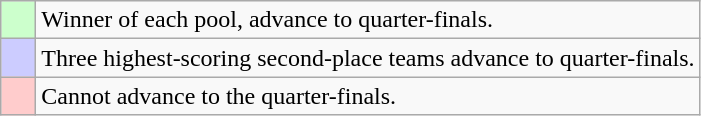<table class="wikitable">
<tr>
<td bgcolor="#ccffcc">    </td>
<td>Winner of each pool, advance to quarter-finals.</td>
</tr>
<tr>
<td bgcolor="#ccccff">    </td>
<td>Three highest-scoring second-place teams advance to quarter-finals.</td>
</tr>
<tr>
<td bgcolor="#ffcccc">    </td>
<td>Cannot advance to the quarter-finals.</td>
</tr>
</table>
